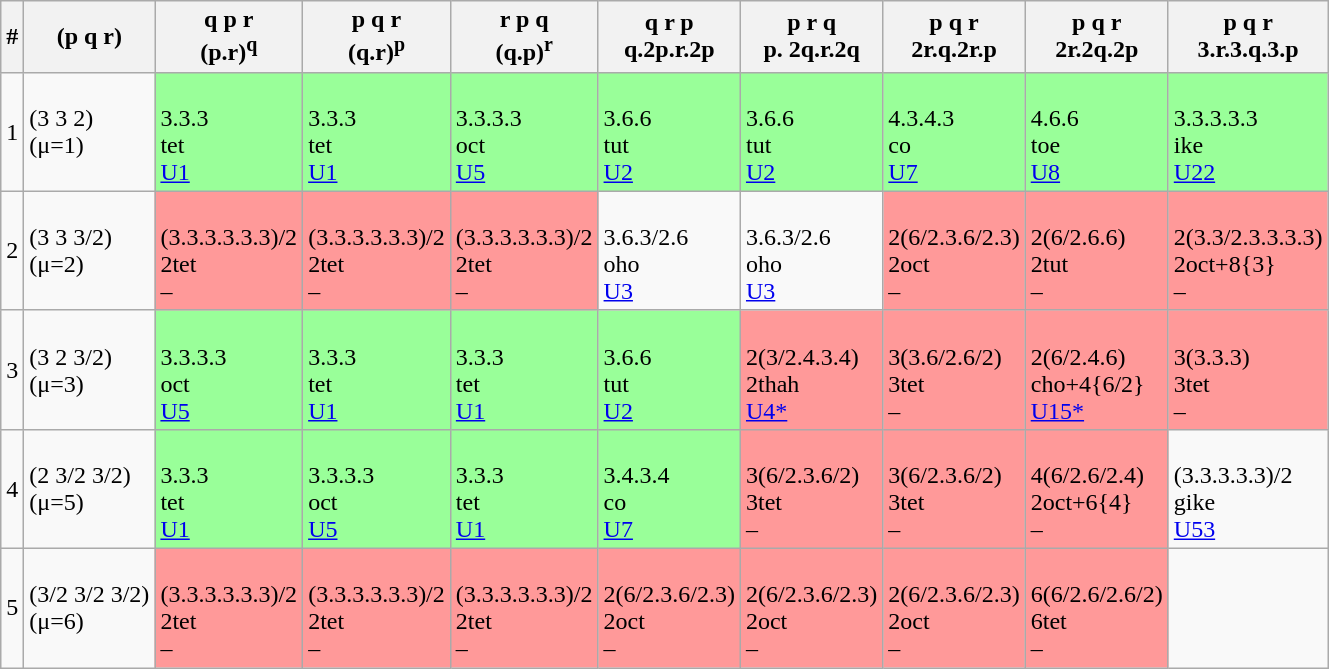<table class="wikitable">
<tr>
<th>#</th>
<th>(p q r)</th>
<th>q  p r<br>(p.r)<sup>q</sup></th>
<th>p  q r<br>(q.r)<sup>p</sup></th>
<th>r  p q<br>(q.p)<sup>r</sup></th>
<th>q r  p<br>q.2p.r.2p</th>
<th>p r  q<br>p. 2q.r.2q</th>
<th>p q  r<br>2r.q.2r.p</th>
<th>p q r <br>2r.2q.2p</th>
<th> p q r<br>3.r.3.q.3.p</th>
</tr>
<tr>
<td>1</td>
<td>(3 3 2)<br>(μ=1)</td>
<td bgcolor=#99ff99><br>3.3.3<br>tet<br><a href='#'>U1</a></td>
<td bgcolor=#99ff99><br>3.3.3<br>tet<br><a href='#'>U1</a></td>
<td bgcolor=#99ff99><br>3.3.3.3<br>oct<br><a href='#'>U5</a></td>
<td bgcolor=#99ff99><br>3.6.6<br>tut<br><a href='#'>U2</a></td>
<td bgcolor=#99ff99><br>3.6.6<br>tut<br><a href='#'>U2</a></td>
<td bgcolor=#99ff99><br>4.3.4.3<br>co<br><a href='#'>U7</a></td>
<td bgcolor=#99ff99><br>4.6.6<br>toe<br><a href='#'>U8</a></td>
<td bgcolor=#99ff99><br>3.3.3.3.3<br>ike<br><a href='#'>U22</a></td>
</tr>
<tr>
<td>2</td>
<td>(3 3 3/2)<br>(μ=2)</td>
<td bgcolor=#ff9999><br>(3.3.3.3.3.3)/2<br>2tet<br>–</td>
<td bgcolor=#ff9999><br>(3.3.3.3.3.3)/2<br>2tet<br>–</td>
<td bgcolor=#ff9999><br>(3.3.3.3.3.3)/2<br>2tet<br>–</td>
<td><br>3.6.3/2.6<br>oho<br><a href='#'>U3</a></td>
<td><br>3.6.3/2.6<br>oho<br><a href='#'>U3</a></td>
<td bgcolor=#ff9999><br>2(6/2.3.6/2.3)<br>2oct<br>–</td>
<td bgcolor=#ff9999><br>2(6/2.6.6)<br>2tut<br>–</td>
<td bgcolor=#ff9999><br>2(3.3/2.3.3.3.3)<br>2oct+8{3}<br>–</td>
</tr>
<tr>
<td>3</td>
<td>(3 2 3/2)<br>(μ=3)</td>
<td bgcolor=#99ff99><br>3.3.3.3<br>oct<br><a href='#'>U5</a></td>
<td bgcolor=#99ff99><br>3.3.3<br>tet<br><a href='#'>U1</a></td>
<td bgcolor=#99ff99><br>3.3.3<br>tet<br><a href='#'>U1</a></td>
<td bgcolor=#99ff99><br>3.6.6<br>tut<br><a href='#'>U2</a></td>
<td bgcolor=#ff9999><br>2(3/2.4.3.4)<br>2thah<br><a href='#'>U4*</a></td>
<td bgcolor=#ff9999><br>3(3.6/2.6/2)<br>3tet<br>–</td>
<td bgcolor=#ff9999><br>2(6/2.4.6)<br>cho+4{6/2}<br><a href='#'>U15*</a></td>
<td bgcolor=#ff9999><br>3(3.3.3)<br>3tet<br>–</td>
</tr>
<tr>
<td>4</td>
<td>(2 3/2 3/2)<br>(μ=5)</td>
<td bgcolor=#99ff99><br>3.3.3<br>tet<br><a href='#'>U1</a></td>
<td bgcolor=#99ff99><br>3.3.3.3<br>oct<br><a href='#'>U5</a></td>
<td bgcolor=#99ff99><br>3.3.3<br>tet<br><a href='#'>U1</a></td>
<td bgcolor=#99ff99><br>3.4.3.4<br>co<br><a href='#'>U7</a></td>
<td bgcolor=#ff9999><br>3(6/2.3.6/2)<br>3tet<br>–</td>
<td bgcolor=#ff9999><br>3(6/2.3.6/2)<br>3tet<br>–</td>
<td bgcolor=#ff9999><br>4(6/2.6/2.4)<br>2oct+6{4}<br>–</td>
<td><br>(3.3.3.3.3)/2<br>gike<br><a href='#'>U53</a></td>
</tr>
<tr>
<td>5</td>
<td>(3/2 3/2 3/2)<br>(μ=6)</td>
<td bgcolor=#ff9999><br>(3.3.3.3.3.3)/2<br>2tet<br>–</td>
<td bgcolor=#ff9999><br>(3.3.3.3.3.3)/2<br>2tet<br>–</td>
<td bgcolor=#ff9999><br>(3.3.3.3.3.3)/2<br>2tet<br>–</td>
<td bgcolor=#ff9999><br>2(6/2.3.6/2.3)<br>2oct<br>–</td>
<td bgcolor=#ff9999><br>2(6/2.3.6/2.3)<br>2oct<br>–</td>
<td bgcolor=#ff9999><br>2(6/2.3.6/2.3)<br>2oct<br>–</td>
<td bgcolor=#ff9999><br>6(6/2.6/2.6/2)<br>6tet<br>–</td>
<td></td>
</tr>
</table>
